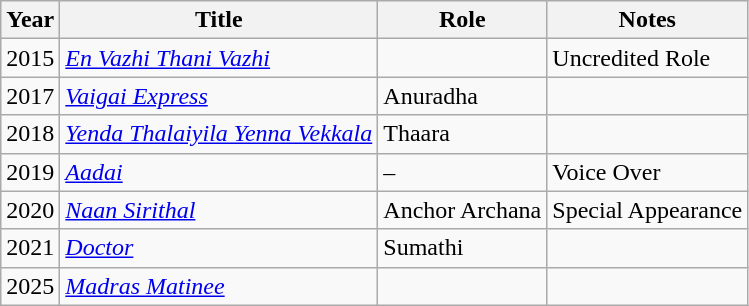<table class="wikitable sortable">
<tr>
<th>Year</th>
<th>Title</th>
<th>Role</th>
<th>Notes</th>
</tr>
<tr>
<td>2015</td>
<td><em><a href='#'>En Vazhi Thani Vazhi</a></em></td>
<td></td>
<td>Uncredited Role</td>
</tr>
<tr>
<td>2017</td>
<td><em><a href='#'>Vaigai Express</a></em></td>
<td>Anuradha</td>
<td></td>
</tr>
<tr>
<td>2018</td>
<td><em><a href='#'>Yenda Thalaiyila Yenna Vekkala</a></em></td>
<td>Thaara</td>
</tr>
<tr>
<td>2019</td>
<td><em><a href='#'>Aadai</a></em></td>
<td>–</td>
<td>Voice Over</td>
</tr>
<tr>
<td>2020</td>
<td><em><a href='#'>Naan Sirithal</a></em></td>
<td>Anchor Archana</td>
<td>Special Appearance</td>
</tr>
<tr>
<td>2021</td>
<td><em><a href='#'>Doctor</a></em></td>
<td>Sumathi</td>
<td></td>
</tr>
<tr>
<td>2025</td>
<td><a href='#'><em>Madras Matinee</em></a></td>
<td></td>
<td></td>
</tr>
</table>
